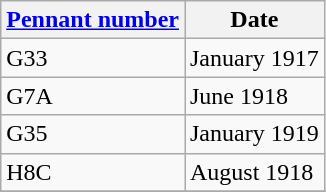<table class="wikitable" style="text-align:left">
<tr>
<th><a href='#'>Pennant number</a></th>
<th>Date</th>
</tr>
<tr>
<td>G33</td>
<td>January 1917</td>
</tr>
<tr>
<td>G7A</td>
<td>June 1918</td>
</tr>
<tr>
<td>G35</td>
<td>January 1919</td>
</tr>
<tr>
<td>H8C</td>
<td>August 1918</td>
</tr>
<tr>
</tr>
</table>
